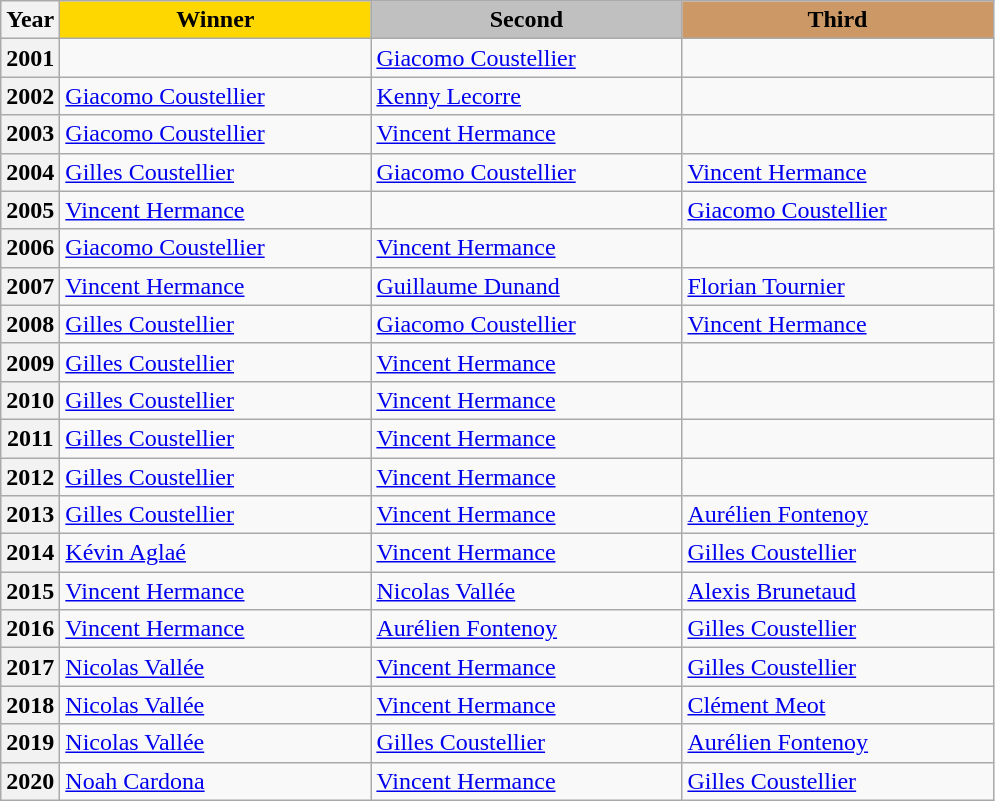<table class="wikitable sortable">
<tr>
<th>Year</th>
<th scope=col colspan=1 style="width:200px; background: gold;">Winner</th>
<th scope=col colspan=1 style="width:200px; background: silver;">Second</th>
<th scope=col colspan=1 style="width:200px; background: #cc9966;">Third</th>
</tr>
<tr>
<th>2001</th>
<td></td>
<td><a href='#'>Giacomo Coustellier</a></td>
<td></td>
</tr>
<tr>
<th>2002</th>
<td><a href='#'>Giacomo Coustellier</a></td>
<td><a href='#'>Kenny Lecorre</a></td>
<td></td>
</tr>
<tr>
<th>2003</th>
<td><a href='#'>Giacomo Coustellier</a></td>
<td><a href='#'>Vincent Hermance</a></td>
<td></td>
</tr>
<tr>
<th>2004</th>
<td><a href='#'>Gilles Coustellier</a></td>
<td><a href='#'>Giacomo Coustellier</a></td>
<td><a href='#'>Vincent Hermance</a></td>
</tr>
<tr>
<th>2005</th>
<td><a href='#'>Vincent Hermance</a></td>
<td></td>
<td><a href='#'>Giacomo Coustellier</a></td>
</tr>
<tr>
<th>2006</th>
<td><a href='#'>Giacomo Coustellier</a></td>
<td><a href='#'>Vincent Hermance</a></td>
<td></td>
</tr>
<tr>
<th>2007</th>
<td><a href='#'>Vincent Hermance</a></td>
<td><a href='#'>Guillaume Dunand</a></td>
<td><a href='#'>Florian Tournier</a></td>
</tr>
<tr>
<th>2008</th>
<td><a href='#'>Gilles Coustellier</a></td>
<td><a href='#'>Giacomo Coustellier</a></td>
<td><a href='#'>Vincent Hermance</a></td>
</tr>
<tr>
<th>2009</th>
<td><a href='#'>Gilles Coustellier</a></td>
<td><a href='#'>Vincent Hermance</a></td>
<td></td>
</tr>
<tr>
<th>2010</th>
<td><a href='#'>Gilles Coustellier</a></td>
<td><a href='#'>Vincent Hermance</a></td>
<td></td>
</tr>
<tr>
<th>2011</th>
<td><a href='#'>Gilles Coustellier</a></td>
<td><a href='#'>Vincent Hermance</a></td>
<td></td>
</tr>
<tr>
<th>2012</th>
<td><a href='#'>Gilles Coustellier</a></td>
<td><a href='#'>Vincent Hermance</a></td>
<td></td>
</tr>
<tr>
<th>2013</th>
<td><a href='#'>Gilles Coustellier</a></td>
<td><a href='#'>Vincent Hermance</a></td>
<td><a href='#'>Aurélien Fontenoy</a></td>
</tr>
<tr>
<th>2014</th>
<td><a href='#'>Kévin Aglaé</a></td>
<td><a href='#'>Vincent Hermance</a></td>
<td><a href='#'>Gilles Coustellier</a></td>
</tr>
<tr>
<th>2015</th>
<td><a href='#'>Vincent Hermance</a></td>
<td><a href='#'>Nicolas Vallée</a></td>
<td><a href='#'>Alexis Brunetaud</a></td>
</tr>
<tr>
<th>2016</th>
<td><a href='#'>Vincent Hermance</a></td>
<td><a href='#'>Aurélien Fontenoy</a></td>
<td><a href='#'>Gilles Coustellier</a></td>
</tr>
<tr>
<th>2017</th>
<td><a href='#'>Nicolas Vallée</a></td>
<td><a href='#'>Vincent Hermance</a></td>
<td><a href='#'>Gilles Coustellier</a></td>
</tr>
<tr>
<th>2018</th>
<td><a href='#'>Nicolas Vallée</a></td>
<td><a href='#'>Vincent Hermance</a></td>
<td><a href='#'>Clément Meot</a></td>
</tr>
<tr>
<th>2019</th>
<td><a href='#'>Nicolas Vallée</a></td>
<td><a href='#'>Gilles Coustellier</a></td>
<td><a href='#'>Aurélien Fontenoy</a></td>
</tr>
<tr>
<th>2020</th>
<td><a href='#'>Noah Cardona</a></td>
<td><a href='#'>Vincent Hermance</a></td>
<td><a href='#'>Gilles Coustellier</a></td>
</tr>
</table>
